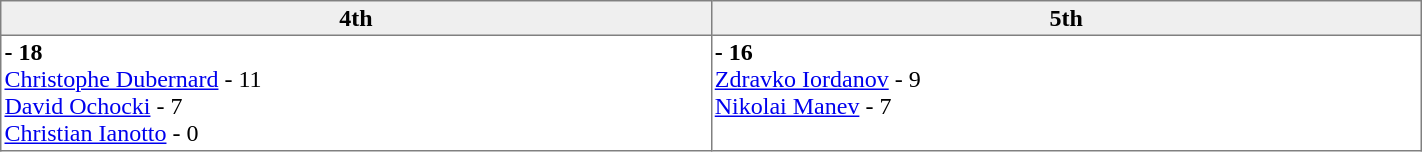<table border="1" cellpadding="2" cellspacing="0" style="width:75%; border-collapse:collapse">
<tr style="text-align:left; background:#efefef;">
<th style="width:15%; text-align:center;">4th</th>
<th style="width:15%; text-align:center;">5th</th>
</tr>
<tr align=left>
<td valign=top align=left><strong> - 18</strong><br><a href='#'>Christophe Dubernard</a> - 11<br><a href='#'>David Ochocki</a> - 7<br><a href='#'>Christian Ianotto</a> - 0</td>
<td valign=top align=left><strong> - 16</strong><br><a href='#'>Zdravko Iordanov</a> - 9<br><a href='#'>Nikolai Manev</a> - 7<br></td>
</tr>
</table>
